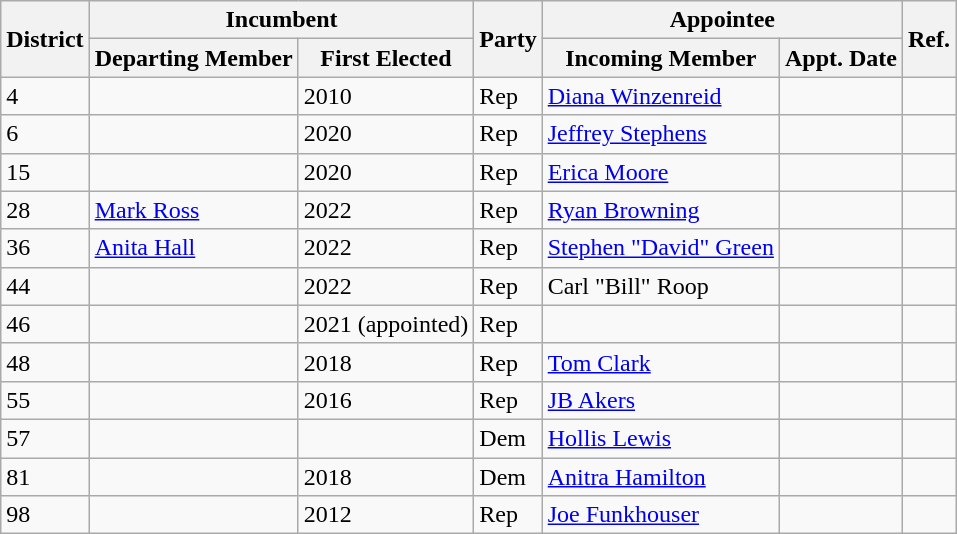<table class="wikitable sortable">
<tr>
<th rowspan="2">District</th>
<th colspan="2">Incumbent</th>
<th rowspan="2">Party</th>
<th colspan="2">Appointee</th>
<th rowspan="2" class="unsortable">Ref.</th>
</tr>
<tr>
<th>Departing Member</th>
<th>First Elected</th>
<th>Incoming Member</th>
<th>Appt. Date</th>
</tr>
<tr>
<td>4</td>
<td></td>
<td>2010</td>
<td>Rep</td>
<td><a href='#'>Diana Winzenreid</a></td>
<td></td>
<td></td>
</tr>
<tr>
<td>6</td>
<td></td>
<td>2020</td>
<td>Rep</td>
<td><a href='#'>Jeffrey Stephens</a></td>
<td></td>
<td></td>
</tr>
<tr>
<td>15</td>
<td></td>
<td>2020</td>
<td>Rep</td>
<td><a href='#'>Erica Moore</a></td>
<td></td>
<td></td>
</tr>
<tr>
<td>28</td>
<td><a href='#'>Mark Ross</a></td>
<td>2022</td>
<td>Rep</td>
<td><a href='#'>Ryan Browning</a></td>
<td></td>
<td></td>
</tr>
<tr>
<td>36</td>
<td><a href='#'>Anita Hall</a></td>
<td>2022</td>
<td>Rep</td>
<td><a href='#'>Stephen "David" Green</a></td>
<td></td>
<td></td>
</tr>
<tr>
<td>44</td>
<td></td>
<td>2022</td>
<td>Rep</td>
<td>Carl "Bill" Roop</td>
<td></td>
<td></td>
</tr>
<tr>
<td>46</td>
<td></td>
<td>2021 (appointed)</td>
<td>Rep</td>
<td></td>
<td></td>
<td></td>
</tr>
<tr>
<td>48</td>
<td></td>
<td>2018</td>
<td>Rep</td>
<td><a href='#'>Tom Clark</a></td>
<td></td>
<td></td>
</tr>
<tr>
<td>55</td>
<td></td>
<td>2016</td>
<td>Rep</td>
<td><a href='#'>JB Akers</a></td>
<td></td>
<td></td>
</tr>
<tr>
<td>57</td>
<td></td>
<td></td>
<td>Dem</td>
<td><a href='#'>Hollis Lewis</a></td>
<td></td>
<td></td>
</tr>
<tr>
<td>81</td>
<td></td>
<td>2018</td>
<td>Dem</td>
<td><a href='#'>Anitra Hamilton</a></td>
<td></td>
<td></td>
</tr>
<tr>
<td>98</td>
<td></td>
<td>2012</td>
<td>Rep</td>
<td><a href='#'>Joe Funkhouser</a></td>
<td></td>
<td></td>
</tr>
</table>
